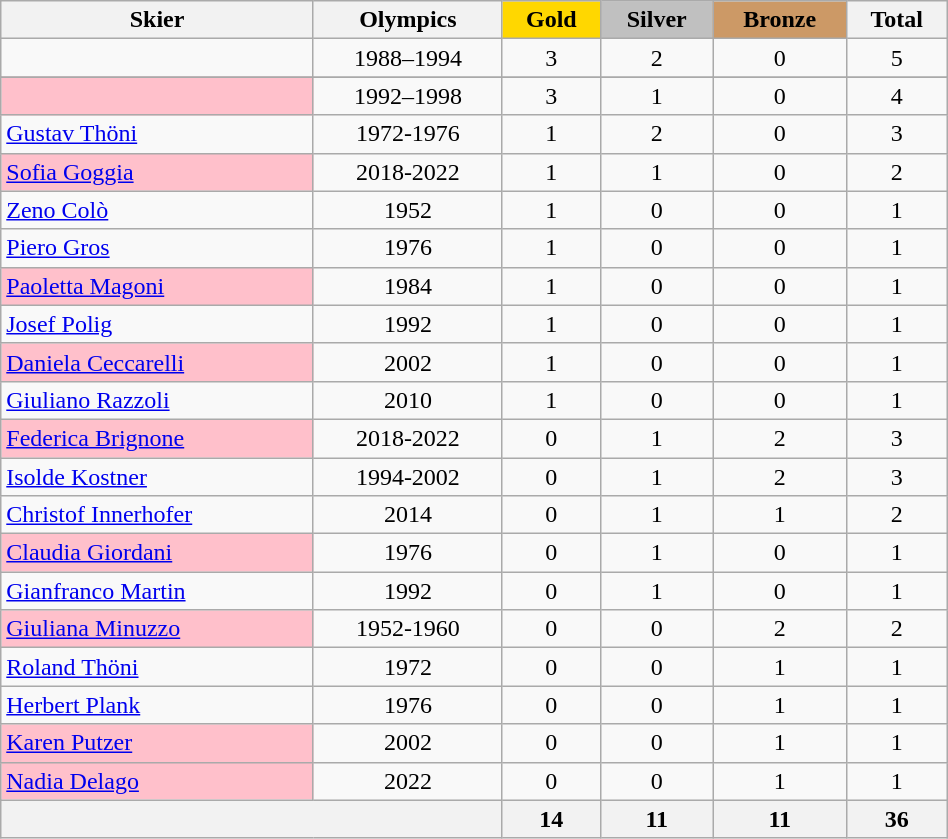<table class="wikitable sortable" width=50% style="font-size:100%; text-align:center;">
<tr>
<th>Skier</th>
<th>Olympics</th>
<th style="background-color: gold"><strong>Gold</strong></th>
<th style="background-color: silver"><strong>Silver</strong></th>
<th style="background-color: #cc9966"><strong>Bronze</strong></th>
<th>Total</th>
</tr>
<tr>
<td align=left></td>
<td>1988–1994</td>
<td>3</td>
<td>2</td>
<td>0</td>
<td>5</td>
</tr>
<tr>
</tr>
<tr>
<td align=left bgcolor=pink></td>
<td>1992–1998</td>
<td>3</td>
<td>1</td>
<td>0</td>
<td>4</td>
</tr>
<tr>
<td style="text-align:left"><a href='#'>Gustav Thöni</a></td>
<td>1972-1976</td>
<td>1</td>
<td>2</td>
<td>0</td>
<td>3</td>
</tr>
<tr>
<td align=left bgcolor=pink><a href='#'>Sofia Goggia</a></td>
<td>2018-2022</td>
<td>1</td>
<td>1</td>
<td>0</td>
<td>2</td>
</tr>
<tr>
<td style="text-align:left"><a href='#'>Zeno Colò</a></td>
<td>1952</td>
<td>1</td>
<td>0</td>
<td>0</td>
<td>1</td>
</tr>
<tr>
<td style="text-align:left"><a href='#'>Piero Gros</a></td>
<td>1976</td>
<td>1</td>
<td>0</td>
<td>0</td>
<td>1</td>
</tr>
<tr>
<td align=left bgcolor=pink><a href='#'>Paoletta Magoni</a></td>
<td>1984</td>
<td>1</td>
<td>0</td>
<td>0</td>
<td>1</td>
</tr>
<tr>
<td style="text-align:left"><a href='#'>Josef Polig</a></td>
<td>1992</td>
<td>1</td>
<td>0</td>
<td>0</td>
<td>1</td>
</tr>
<tr>
<td align=left bgcolor=pink><a href='#'>Daniela Ceccarelli</a></td>
<td>2002</td>
<td>1</td>
<td>0</td>
<td>0</td>
<td>1</td>
</tr>
<tr>
<td style="text-align:left"><a href='#'>Giuliano Razzoli</a></td>
<td>2010</td>
<td>1</td>
<td>0</td>
<td>0</td>
<td>1</td>
</tr>
<tr>
<td style="text-align:left" bgcolor=pink><a href='#'>Federica Brignone</a></td>
<td>2018-2022</td>
<td>0</td>
<td>1</td>
<td>2</td>
<td>3</td>
</tr>
<tr>
<td style="text-align:left" bgcolor0pink><a href='#'>Isolde Kostner</a></td>
<td>1994-2002</td>
<td>0</td>
<td>1</td>
<td>2</td>
<td>3</td>
</tr>
<tr>
<td style="text-align:left"><a href='#'>Christof Innerhofer</a></td>
<td>2014</td>
<td>0</td>
<td>1</td>
<td>1</td>
<td>2</td>
</tr>
<tr>
<td align=left bgcolor=pink><a href='#'>Claudia Giordani</a></td>
<td>1976</td>
<td>0</td>
<td>1</td>
<td>0</td>
<td>1</td>
</tr>
<tr>
<td style="text-align:left"><a href='#'>Gianfranco Martin</a></td>
<td>1992</td>
<td>0</td>
<td>1</td>
<td>0</td>
<td>1</td>
</tr>
<tr>
<td style="text-align:left" bgcolor=pink><a href='#'>Giuliana Minuzzo</a></td>
<td>1952-1960</td>
<td>0</td>
<td>0</td>
<td>2</td>
<td>2</td>
</tr>
<tr>
<td style="text-align:left"><a href='#'>Roland Thöni</a></td>
<td>1972</td>
<td>0</td>
<td>0</td>
<td>1</td>
<td>1</td>
</tr>
<tr>
<td style="text-align:left"><a href='#'>Herbert Plank</a></td>
<td>1976</td>
<td>0</td>
<td>0</td>
<td>1</td>
<td>1</td>
</tr>
<tr>
<td style="text-align:left" bgcolor=pink><a href='#'>Karen Putzer</a></td>
<td>2002</td>
<td>0</td>
<td>0</td>
<td>1</td>
<td>1</td>
</tr>
<tr>
<td style="text-align:left" bgcolor=pink><a href='#'>Nadia Delago</a></td>
<td>2022</td>
<td>0</td>
<td>0</td>
<td>1</td>
<td>1</td>
</tr>
<tr>
<th colspan=2></th>
<th>14</th>
<th>11</th>
<th>11</th>
<th>36</th>
</tr>
</table>
